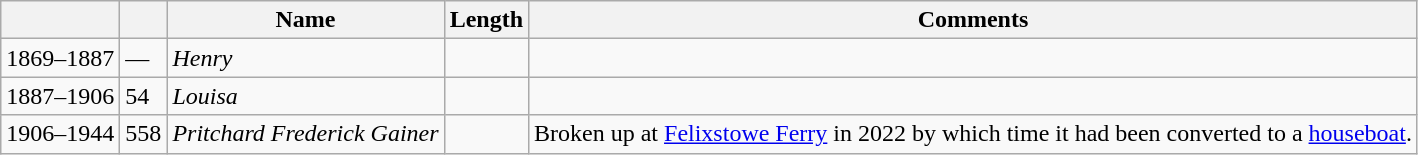<table class="wikitable">
<tr>
<th></th>
<th></th>
<th>Name</th>
<th>Length</th>
<th>Comments</th>
</tr>
<tr>
<td>1869–1887</td>
<td>—</td>
<td><em>Henry</em></td>
<td></td>
<td></td>
</tr>
<tr>
<td>1887–1906</td>
<td>54</td>
<td><em>Louisa</em></td>
<td></td>
<td></td>
</tr>
<tr>
<td>1906–1944</td>
<td>558</td>
<td><em>Pritchard Frederick Gainer</em></td>
<td></td>
<td>Broken up at <a href='#'>Felixstowe Ferry</a> in 2022 by which time it had been converted to a <a href='#'>houseboat</a>.</td>
</tr>
</table>
